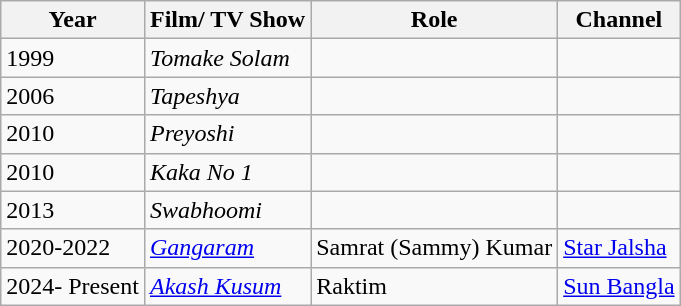<table class="wikitable sortable">
<tr>
<th>Year</th>
<th>Film/ TV Show</th>
<th>Role</th>
<th>Channel</th>
</tr>
<tr>
<td>1999</td>
<td><em>Tomake Solam</em></td>
<td></td>
<td></td>
</tr>
<tr>
<td>2006</td>
<td><em>Tapeshya</em></td>
<td></td>
<td></td>
</tr>
<tr>
<td>2010</td>
<td><em>Preyoshi</em></td>
<td></td>
<td></td>
</tr>
<tr>
<td>2010</td>
<td><em>Kaka No 1</em></td>
<td></td>
<td></td>
</tr>
<tr>
<td>2013</td>
<td><em>Swabhoomi</em></td>
<td></td>
<td></td>
</tr>
<tr>
<td>2020-2022</td>
<td><em><a href='#'> Gangaram</a></em></td>
<td>Samrat (Sammy) Kumar</td>
<td><a href='#'>Star Jalsha</a></td>
</tr>
<tr>
<td>2024- Present</td>
<td><em><a href='#'>Akash Kusum</a></em></td>
<td>Raktim</td>
<td><a href='#'>Sun Bangla</a></td>
</tr>
</table>
